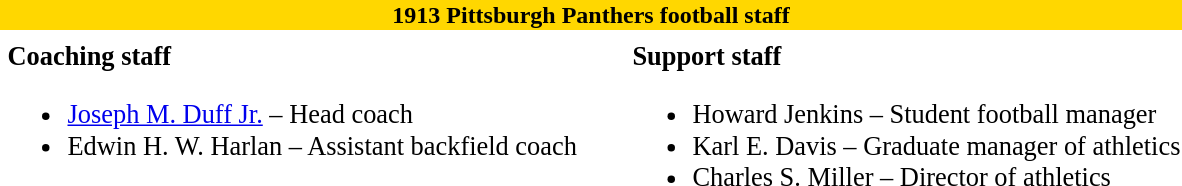<table class="toccolours" style="text-align: left;">
<tr>
<th colspan="10" style="background:gold; color:dark blue; text-align: center;"><strong>1913 Pittsburgh Panthers football staff</strong></th>
</tr>
<tr>
<td colspan="10" align="right"></td>
</tr>
<tr>
<td valign="top"></td>
<td style="font-size: 110%;" valign="top"><strong>Coaching staff</strong><br><ul><li><a href='#'>Joseph M. Duff Jr.</a> – Head coach</li><li>Edwin H. W. Harlan – Assistant backfield coach</li></ul></td>
<td width="25"> </td>
<td valign="top"></td>
<td style="font-size: 110%;" valign="top"><strong>Support staff</strong><br><ul><li>Howard Jenkins – Student football manager</li><li>Karl E. Davis – Graduate manager of athletics</li><li>Charles S. Miller – Director of athletics</li></ul></td>
</tr>
</table>
